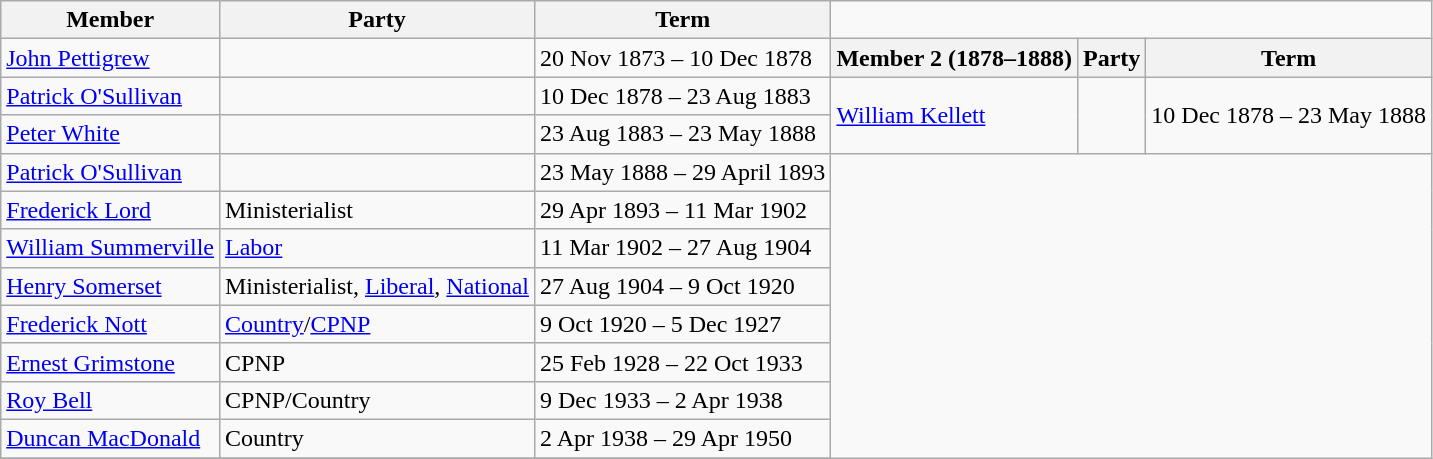<table class="wikitable">
<tr>
<th>Member</th>
<th>Party</th>
<th>Term</th>
</tr>
<tr>
<td><a href='#'>John Pettigrew</a></td>
<td></td>
<td>20 Nov 1873 – 10 Dec 1878</td>
<th>Member 2 (1878–1888)</th>
<th>Party</th>
<th>Term</th>
</tr>
<tr>
<td><a href='#'>Patrick O'Sullivan</a></td>
<td></td>
<td>10 Dec 1878 – 23 Aug 1883</td>
<td rowspan = 2><a href='#'>William Kellett</a></td>
<td rowspan = 2> </td>
<td rowspan = 2>10 Dec 1878 – 23 May 1888</td>
</tr>
<tr>
<td><a href='#'>Peter White</a></td>
<td></td>
<td>23 Aug 1883 – 23 May 1888</td>
</tr>
<tr>
<td><a href='#'>Patrick O'Sullivan</a></td>
<td></td>
<td>23 May 1888 – 29 April 1893</td>
</tr>
<tr>
<td><a href='#'>Frederick Lord</a></td>
<td>Ministerialist</td>
<td>29 Apr 1893 – 11 Mar 1902</td>
</tr>
<tr>
<td><a href='#'>William Summerville</a></td>
<td><a href='#'>Labor</a></td>
<td>11 Mar 1902 – 27 Aug 1904</td>
</tr>
<tr>
<td><a href='#'>Henry Somerset</a></td>
<td>Ministerialist, <a href='#'>Liberal</a>, <a href='#'>National</a></td>
<td>27 Aug 1904 – 9 Oct 1920</td>
</tr>
<tr>
<td><a href='#'>Frederick Nott</a></td>
<td><a href='#'>Country</a>/<a href='#'>CPNP</a></td>
<td>9 Oct 1920 – 5 Dec 1927</td>
</tr>
<tr>
<td><a href='#'>Ernest Grimstone</a></td>
<td>CPNP</td>
<td>25 Feb 1928  – 22 Oct 1933</td>
</tr>
<tr>
<td><a href='#'>Roy Bell</a></td>
<td>CPNP/Country</td>
<td>9 Dec 1933  – 2 Apr 1938</td>
</tr>
<tr>
<td><a href='#'>Duncan MacDonald</a></td>
<td>Country</td>
<td>2 Apr 1938 – 29 Apr 1950</td>
</tr>
<tr>
</tr>
</table>
